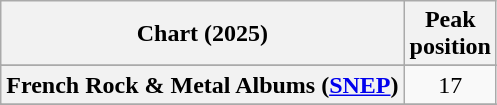<table class="wikitable sortable plainrowheaders" style="text-align:center">
<tr>
<th scope="col">Chart (2025)</th>
<th scope="col">Peak<br>position</th>
</tr>
<tr>
</tr>
<tr>
</tr>
<tr>
</tr>
<tr>
<th scope="row">French Rock & Metal Albums (<a href='#'>SNEP</a>)</th>
<td>17</td>
</tr>
<tr>
</tr>
<tr>
</tr>
<tr>
</tr>
<tr>
</tr>
<tr>
</tr>
</table>
